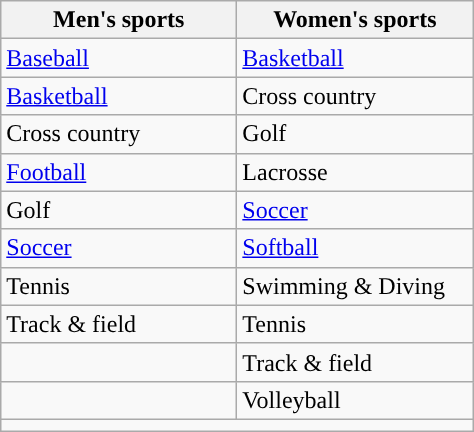<table class="wikitable" style=" ">
<tr>
<th width=150px>Men's sports</th>
<th width=150px>Women's sports</th>
</tr>
<tr>
<td><a href='#'>Baseball</a></td>
<td><a href='#'>Basketball</a></td>
</tr>
<tr>
<td><a href='#'>Basketball</a></td>
<td>Cross country</td>
</tr>
<tr>
<td>Cross country</td>
<td>Golf</td>
</tr>
<tr>
<td><a href='#'>Football</a></td>
<td>Lacrosse</td>
</tr>
<tr>
<td>Golf</td>
<td><a href='#'>Soccer</a></td>
</tr>
<tr>
<td><a href='#'>Soccer</a></td>
<td><a href='#'>Softball</a></td>
</tr>
<tr>
<td>Tennis</td>
<td>Swimming & Diving</td>
</tr>
<tr>
<td>Track & field</td>
<td>Tennis</td>
</tr>
<tr>
<td></td>
<td>Track & field</td>
</tr>
<tr>
<td></td>
<td>Volleyball</td>
</tr>
<tr>
<td colspan="2"></td>
</tr>
</table>
